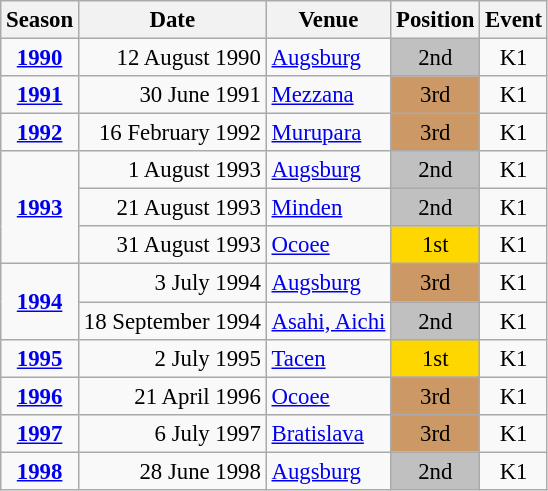<table class="wikitable" style="text-align:center; font-size:95%;">
<tr>
<th>Season</th>
<th>Date</th>
<th>Venue</th>
<th>Position</th>
<th>Event</th>
</tr>
<tr>
<td><strong><a href='#'>1990</a></strong></td>
<td align=right>12 August 1990</td>
<td align=left><a href='#'>Augsburg</a></td>
<td bgcolor=silver>2nd</td>
<td>K1</td>
</tr>
<tr>
<td><strong><a href='#'>1991</a></strong></td>
<td align=right>30 June 1991</td>
<td align=left><a href='#'>Mezzana</a></td>
<td bgcolor=cc9966>3rd</td>
<td>K1</td>
</tr>
<tr>
<td><strong><a href='#'>1992</a></strong></td>
<td align=right>16 February 1992</td>
<td align=left><a href='#'>Murupara</a></td>
<td bgcolor=cc9966>3rd</td>
<td>K1</td>
</tr>
<tr>
<td rowspan=3><strong><a href='#'>1993</a></strong></td>
<td align=right>1 August 1993</td>
<td align=left><a href='#'>Augsburg</a></td>
<td bgcolor=silver>2nd</td>
<td>K1</td>
</tr>
<tr>
<td align=right>21 August 1993</td>
<td align=left><a href='#'>Minden</a></td>
<td bgcolor=silver>2nd</td>
<td>K1</td>
</tr>
<tr>
<td align=right>31 August 1993</td>
<td align=left><a href='#'>Ocoee</a></td>
<td bgcolor=gold>1st</td>
<td>K1</td>
</tr>
<tr>
<td rowspan=2><strong><a href='#'>1994</a></strong></td>
<td align=right>3 July 1994</td>
<td align=left><a href='#'>Augsburg</a></td>
<td bgcolor=cc9966>3rd</td>
<td>K1</td>
</tr>
<tr>
<td align=right>18 September 1994</td>
<td align=left><a href='#'>Asahi, Aichi</a></td>
<td bgcolor=silver>2nd</td>
<td>K1</td>
</tr>
<tr>
<td><strong><a href='#'>1995</a></strong></td>
<td align=right>2 July 1995</td>
<td align=left><a href='#'>Tacen</a></td>
<td bgcolor=gold>1st</td>
<td>K1</td>
</tr>
<tr>
<td><strong><a href='#'>1996</a></strong></td>
<td align=right>21 April 1996</td>
<td align=left><a href='#'>Ocoee</a></td>
<td bgcolor=cc9966>3rd</td>
<td>K1</td>
</tr>
<tr>
<td><strong><a href='#'>1997</a></strong></td>
<td align=right>6 July 1997</td>
<td align=left><a href='#'>Bratislava</a></td>
<td bgcolor=cc9966>3rd</td>
<td>K1</td>
</tr>
<tr>
<td><strong><a href='#'>1998</a></strong></td>
<td align=right>28 June 1998</td>
<td align=left><a href='#'>Augsburg</a></td>
<td bgcolor=silver>2nd</td>
<td>K1</td>
</tr>
</table>
